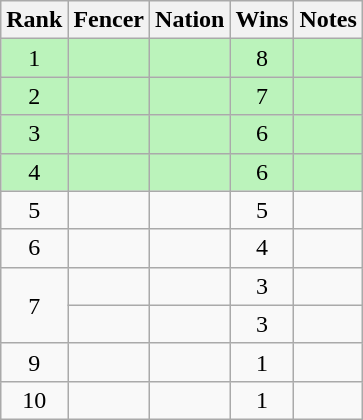<table class="wikitable sortable" style="text-align:center">
<tr>
<th>Rank</th>
<th>Fencer</th>
<th>Nation</th>
<th>Wins</th>
<th>Notes</th>
</tr>
<tr bgcolor=bbf3bb>
<td>1</td>
<td align=left></td>
<td align=left></td>
<td>8</td>
<td></td>
</tr>
<tr bgcolor=bbf3bb>
<td>2</td>
<td align=left></td>
<td align=left></td>
<td>7</td>
<td></td>
</tr>
<tr bgcolor=bbf3bb>
<td>3</td>
<td align=left></td>
<td align=left></td>
<td>6</td>
<td></td>
</tr>
<tr bgcolor=bbf3bb>
<td>4</td>
<td align=left></td>
<td align=left></td>
<td>6</td>
<td></td>
</tr>
<tr>
<td>5</td>
<td align=left></td>
<td align=left></td>
<td>5</td>
<td></td>
</tr>
<tr>
<td>6</td>
<td align=left></td>
<td align=left></td>
<td>4</td>
<td></td>
</tr>
<tr>
<td rowspan=2>7</td>
<td align=left></td>
<td align=left></td>
<td>3</td>
<td></td>
</tr>
<tr>
<td align=left></td>
<td align=left></td>
<td>3</td>
<td></td>
</tr>
<tr>
<td>9</td>
<td align=left></td>
<td align=left></td>
<td>1</td>
<td></td>
</tr>
<tr>
<td>10</td>
<td align=left></td>
<td align=left></td>
<td>1</td>
<td></td>
</tr>
</table>
